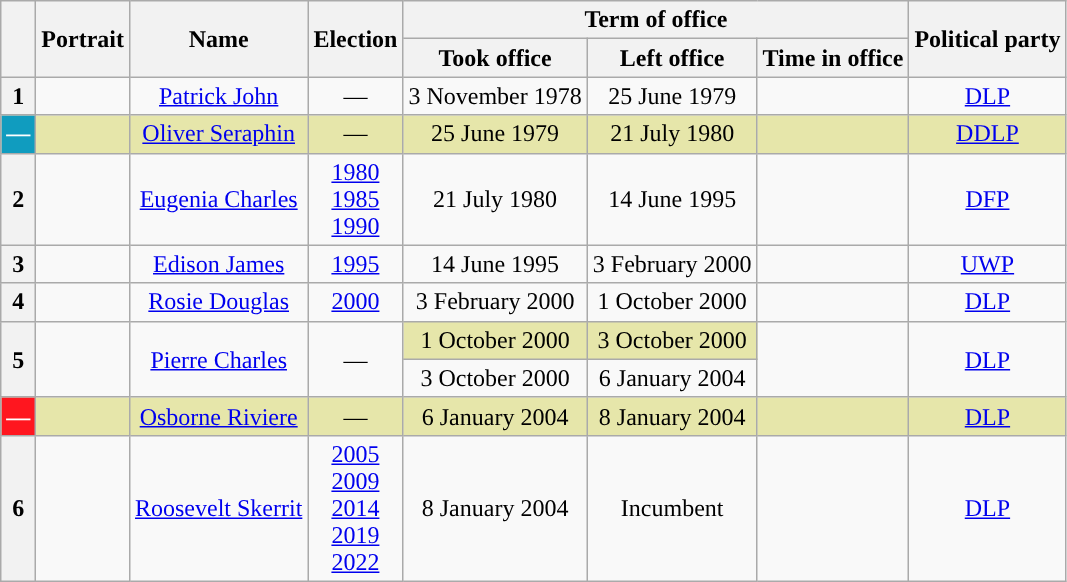<table class="wikitable" style="text-align:center">
<tr>
<th rowspan=2></th>
<th rowspan=2>Portrait</th>
<th rowspan=2>Name<br></th>
<th rowspan=2>Election</th>
<th colspan=3>Term of office</th>
<th rowspan=2>Political party</th>
</tr>
<tr>
<th>Took office</th>
<th>Left office</th>
<th>Time in office</th>
</tr>
<tr>
<th style="background:">1</th>
<td></td>
<td><a href='#'>Patrick John</a><br></td>
<td>—</td>
<td>3 November 1978</td>
<td>25 June 1979</td>
<td></td>
<td><a href='#'>DLP</a></td>
</tr>
<tr style="background:#e6e6aa;">
<th style="background:#109CBF; color:white">—</th>
<td></td>
<td><a href='#'>Oliver Seraphin</a><br></td>
<td>—</td>
<td>25 June 1979</td>
<td>21 July 1980</td>
<td></td>
<td><a href='#'>DDLP</a></td>
</tr>
<tr>
<th style="background:">2</th>
<td></td>
<td><a href='#'>Eugenia Charles</a><br></td>
<td><a href='#'>1980</a><br><a href='#'>1985</a><br><a href='#'>1990</a></td>
<td>21 July 1980</td>
<td>14 June 1995</td>
<td></td>
<td><a href='#'>DFP</a></td>
</tr>
<tr>
<th style="background:">3</th>
<td></td>
<td><a href='#'>Edison James</a><br></td>
<td><a href='#'>1995</a></td>
<td>14 June 1995</td>
<td>3 February 2000</td>
<td></td>
<td><a href='#'>UWP</a></td>
</tr>
<tr>
<th style="background:">4</th>
<td></td>
<td><a href='#'>Rosie Douglas</a><br></td>
<td><a href='#'>2000</a></td>
<td>3 February 2000</td>
<td>1 October 2000</td>
<td></td>
<td><a href='#'>DLP</a></td>
</tr>
<tr>
<th rowspan=2 style="background:">5</th>
<td rowspan=2></td>
<td rowspan=2><a href='#'>Pierre Charles</a><br></td>
<td rowspan=2>—</td>
<td style="background:#e6e6aa;">1 October 2000</td>
<td style="background:#e6e6aa;">3 October 2000</td>
<td rowspan=2></td>
<td rowspan=2><a href='#'>DLP</a></td>
</tr>
<tr>
<td>3 October 2000</td>
<td>6 January 2004</td>
</tr>
<tr style="background:#e6e6aa;">
<th style="background:#FF161F; color:white">—</th>
<td></td>
<td><a href='#'>Osborne Riviere</a><br></td>
<td>—</td>
<td>6 January 2004</td>
<td>8 January 2004</td>
<td></td>
<td><a href='#'>DLP</a></td>
</tr>
<tr>
<th style="background:">6</th>
<td></td>
<td><a href='#'>Roosevelt Skerrit</a><br></td>
<td><a href='#'>2005</a><br><a href='#'>2009</a><br><a href='#'>2014</a><br><a href='#'>2019</a><br><a href='#'>2022</a></td>
<td>8 January 2004</td>
<td>Incumbent</td>
<td><br></td>
<td><a href='#'>DLP</a></td>
</tr>
</table>
